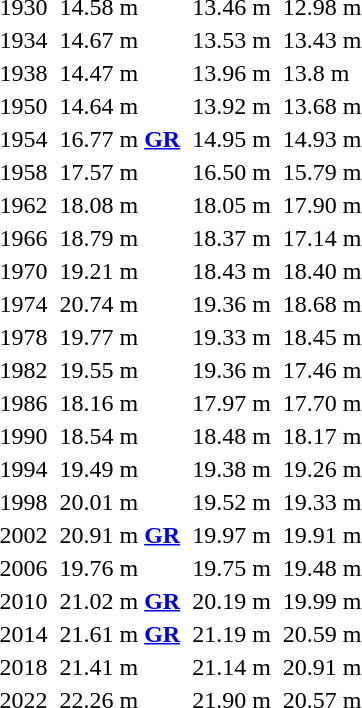<table>
<tr>
<td>1930</td>
<td></td>
<td>14.58 m</td>
<td></td>
<td>13.46 m</td>
<td></td>
<td>12.98 m</td>
</tr>
<tr>
<td>1934</td>
<td></td>
<td>14.67 m</td>
<td></td>
<td>13.53 m</td>
<td></td>
<td>13.43 m</td>
</tr>
<tr>
<td>1938</td>
<td></td>
<td>14.47 m</td>
<td></td>
<td>13.96 m</td>
<td></td>
<td>13.8 m</td>
</tr>
<tr>
<td>1950</td>
<td></td>
<td>14.64 m</td>
<td></td>
<td>13.92 m</td>
<td></td>
<td>13.68 m</td>
</tr>
<tr>
<td>1954</td>
<td></td>
<td>16.77 m <strong><a href='#'>GR</a></strong></td>
<td></td>
<td>14.95 m</td>
<td></td>
<td>14.93 m</td>
</tr>
<tr>
<td>1958</td>
<td></td>
<td>17.57 m</td>
<td></td>
<td>16.50 m</td>
<td></td>
<td>15.79 m</td>
</tr>
<tr>
<td>1962</td>
<td></td>
<td>18.08 m</td>
<td></td>
<td>18.05 m</td>
<td></td>
<td>17.90 m</td>
</tr>
<tr>
<td>1966</td>
<td></td>
<td>18.79 m</td>
<td></td>
<td>18.37 m</td>
<td></td>
<td>17.14 m</td>
</tr>
<tr>
<td>1970</td>
<td></td>
<td>19.21 m</td>
<td></td>
<td>18.43 m</td>
<td></td>
<td>18.40 m</td>
</tr>
<tr>
<td>1974</td>
<td></td>
<td>20.74 m</td>
<td></td>
<td>19.36 m</td>
<td></td>
<td>18.68 m</td>
</tr>
<tr>
<td>1978</td>
<td></td>
<td>19.77 m</td>
<td></td>
<td>19.33 m</td>
<td></td>
<td>18.45 m</td>
</tr>
<tr>
<td>1982</td>
<td></td>
<td>19.55 m</td>
<td></td>
<td>19.36 m</td>
<td></td>
<td>17.46 m</td>
</tr>
<tr>
<td>1986</td>
<td></td>
<td>18.16 m</td>
<td></td>
<td>17.97 m</td>
<td></td>
<td>17.70 m</td>
</tr>
<tr>
<td>1990</td>
<td></td>
<td>18.54 m</td>
<td></td>
<td>18.48 m</td>
<td></td>
<td>18.17 m</td>
</tr>
<tr>
<td>1994</td>
<td></td>
<td>19.49 m</td>
<td></td>
<td>19.38 m</td>
<td></td>
<td>19.26 m</td>
</tr>
<tr>
<td>1998</td>
<td></td>
<td>20.01 m</td>
<td></td>
<td>19.52 m</td>
<td></td>
<td>19.33 m</td>
</tr>
<tr>
<td>2002</td>
<td></td>
<td>20.91 m <strong><a href='#'>GR</a></strong></td>
<td></td>
<td>19.97 m</td>
<td></td>
<td>19.91 m</td>
</tr>
<tr>
<td>2006</td>
<td></td>
<td>19.76 m</td>
<td></td>
<td>19.75 m</td>
<td></td>
<td>19.48 m</td>
</tr>
<tr>
<td>2010</td>
<td></td>
<td>21.02 m <strong><a href='#'>GR</a></strong></td>
<td></td>
<td>20.19 m</td>
<td></td>
<td>19.99 m</td>
</tr>
<tr>
<td>2014</td>
<td></td>
<td>21.61 m <strong><a href='#'>GR</a></strong></td>
<td></td>
<td>21.19 m</td>
<td></td>
<td>20.59 m</td>
</tr>
<tr>
<td>2018</td>
<td></td>
<td>21.41 m</td>
<td></td>
<td>21.14 m</td>
<td></td>
<td>20.91 m</td>
</tr>
<tr>
<td>2022</td>
<td></td>
<td>22.26 m</td>
<td></td>
<td>21.90 m</td>
<td></td>
<td>20.57 m</td>
</tr>
</table>
